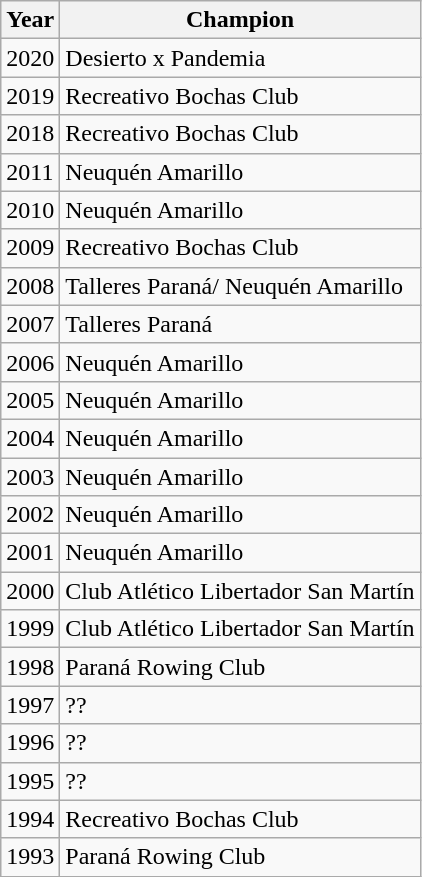<table class="wikitable">
<tr>
<th>Year</th>
<th>Champion</th>
</tr>
<tr>
<td>2020</td>
<td>Desierto x Pandemia</td>
</tr>
<tr>
<td>2019</td>
<td>Recreativo Bochas Club</td>
</tr>
<tr>
<td>2018</td>
<td>Recreativo Bochas Club</td>
</tr>
<tr>
<td>2011</td>
<td>Neuquén Amarillo</td>
</tr>
<tr>
<td>2010</td>
<td>Neuquén Amarillo</td>
</tr>
<tr>
<td>2009</td>
<td>Recreativo Bochas Club</td>
</tr>
<tr>
<td>2008</td>
<td>Talleres Paraná/ Neuquén Amarillo</td>
</tr>
<tr>
<td>2007</td>
<td>Talleres Paraná</td>
</tr>
<tr>
<td>2006</td>
<td>Neuquén Amarillo</td>
</tr>
<tr>
<td>2005</td>
<td>Neuquén Amarillo</td>
</tr>
<tr>
<td>2004</td>
<td>Neuquén Amarillo</td>
</tr>
<tr>
<td>2003</td>
<td>Neuquén Amarillo</td>
</tr>
<tr>
<td>2002</td>
<td>Neuquén Amarillo</td>
</tr>
<tr>
<td>2001</td>
<td>Neuquén Amarillo</td>
</tr>
<tr>
<td>2000</td>
<td>Club Atlético Libertador San Martín</td>
</tr>
<tr>
<td>1999</td>
<td>Club Atlético Libertador San Martín</td>
</tr>
<tr>
<td>1998</td>
<td>Paraná Rowing Club</td>
</tr>
<tr>
<td>1997</td>
<td>??</td>
</tr>
<tr>
<td>1996</td>
<td>??</td>
</tr>
<tr>
<td>1995</td>
<td>??</td>
</tr>
<tr>
<td>1994</td>
<td>Recreativo Bochas Club</td>
</tr>
<tr>
<td>1993</td>
<td>Paraná Rowing Club</td>
</tr>
</table>
